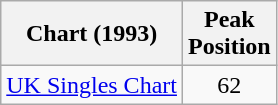<table class="wikitable">
<tr>
<th style="text-align:center;">Chart (1993)</th>
<th style="text-align:center;">Peak<br>Position</th>
</tr>
<tr>
<td align="left"><a href='#'>UK Singles Chart</a></td>
<td style="text-align:center;">62</td>
</tr>
</table>
